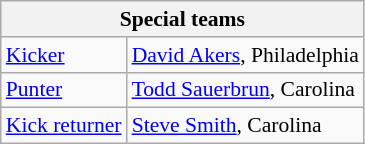<table class="wikitable" style="font-size:90%;">
<tr>
<th colspan="6">Special teams</th>
</tr>
<tr>
<td><a href='#'>Kicker</a></td>
<td><a href='#'>David Akers</a>, Philadelphia</td>
</tr>
<tr>
<td><a href='#'>Punter</a></td>
<td><a href='#'>Todd Sauerbrun</a>, Carolina</td>
</tr>
<tr>
<td><a href='#'>Kick returner</a></td>
<td><a href='#'>Steve Smith</a>, Carolina</td>
</tr>
</table>
